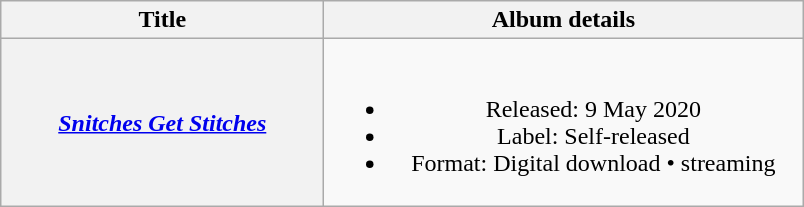<table class="wikitable plainrowheaders" style="text-align:center;">
<tr>
<th scope="col" style="width:13em;">Title</th>
<th scope="col" style="width:19.5em;">Album details</th>
</tr>
<tr>
<th scope="row"><em><a href='#'>Snitches Get Stitches</a></em></th>
<td><br><ul><li>Released: 9 May 2020</li><li>Label: Self-released</li><li>Format: Digital download • streaming</li></ul></td>
</tr>
</table>
